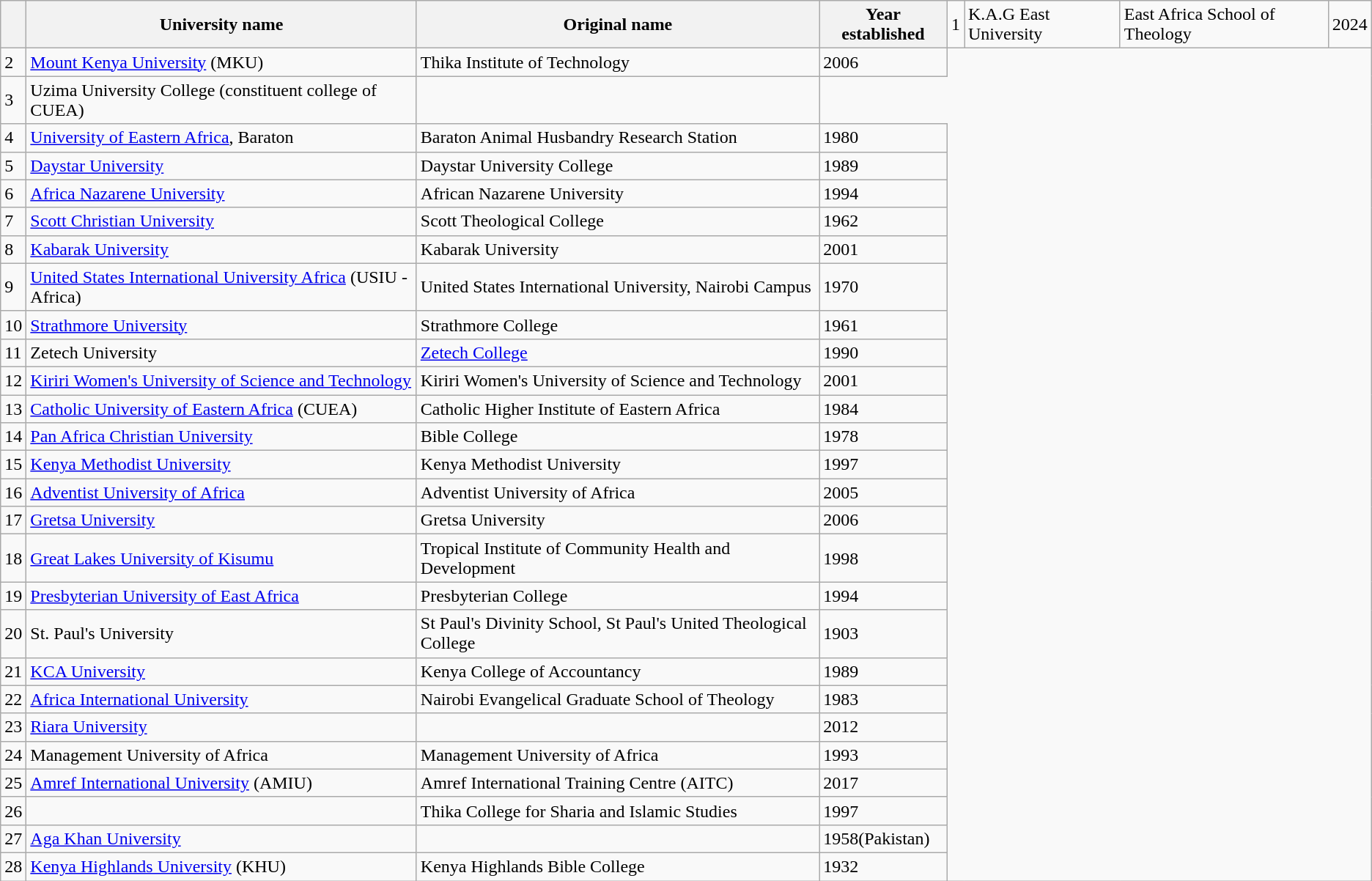<table class="wikitable sortable">
<tr>
<th></th>
<th>University name</th>
<th>Original name</th>
<th>Year established</th>
<td>1</td>
<td>K.A.G East University</td>
<td>East Africa School of Theology</td>
<td>2024</td>
</tr>
<tr>
<td>2</td>
<td><a href='#'>Mount Kenya University</a> (MKU)</td>
<td>Thika Institute of Technology</td>
<td>2006</td>
</tr>
<tr>
<td>3</td>
<td>Uzima University College (constituent college of CUEA)</td>
<td></td>
</tr>
<tr>
<td>4</td>
<td><a href='#'>University of Eastern Africa</a>, Baraton</td>
<td>Baraton Animal Husbandry Research Station</td>
<td>1980</td>
</tr>
<tr>
<td>5</td>
<td><a href='#'>Daystar University</a></td>
<td>Daystar University College</td>
<td>1989</td>
</tr>
<tr>
<td>6</td>
<td><a href='#'>Africa Nazarene University</a></td>
<td>African Nazarene University</td>
<td>1994</td>
</tr>
<tr>
<td>7</td>
<td><a href='#'>Scott Christian University</a></td>
<td>Scott Theological College</td>
<td>1962</td>
</tr>
<tr>
<td>8</td>
<td><a href='#'>Kabarak University</a></td>
<td>Kabarak University</td>
<td>2001</td>
</tr>
<tr>
<td>9</td>
<td><a href='#'>United States International University Africa</a> (USIU - Africa)</td>
<td>United States International University, Nairobi Campus</td>
<td>1970</td>
</tr>
<tr>
<td>10</td>
<td><a href='#'>Strathmore University</a></td>
<td>Strathmore College</td>
<td>1961</td>
</tr>
<tr>
<td>11</td>
<td>Zetech University</td>
<td><a href='#'>Zetech College</a></td>
<td>1990</td>
</tr>
<tr>
<td>12</td>
<td><a href='#'>Kiriri Women's University of Science and Technology</a></td>
<td>Kiriri Women's University of Science and Technology</td>
<td>2001</td>
</tr>
<tr>
<td>13</td>
<td><a href='#'>Catholic University of Eastern Africa</a> (CUEA)</td>
<td>Catholic Higher Institute of Eastern Africa</td>
<td>1984</td>
</tr>
<tr>
<td>14</td>
<td><a href='#'>Pan Africa Christian University</a></td>
<td>Bible College</td>
<td>1978</td>
</tr>
<tr>
<td>15</td>
<td><a href='#'>Kenya Methodist University</a></td>
<td>Kenya Methodist University</td>
<td>1997</td>
</tr>
<tr>
<td>16</td>
<td><a href='#'>Adventist University of Africa</a></td>
<td>Adventist University of Africa</td>
<td>2005</td>
</tr>
<tr>
<td>17</td>
<td><a href='#'>Gretsa University</a></td>
<td>Gretsa University</td>
<td>2006</td>
</tr>
<tr>
<td>18</td>
<td><a href='#'>Great Lakes University of Kisumu</a></td>
<td>Tropical Institute of Community Health and Development</td>
<td>1998</td>
</tr>
<tr>
<td>19</td>
<td><a href='#'>Presbyterian University of East Africa</a></td>
<td>Presbyterian College</td>
<td>1994</td>
</tr>
<tr>
<td>20</td>
<td>St. Paul's University</td>
<td>St Paul's Divinity School, St Paul's United Theological College</td>
<td>1903</td>
</tr>
<tr>
<td>21</td>
<td><a href='#'>KCA University</a></td>
<td>Kenya College of Accountancy</td>
<td>1989</td>
</tr>
<tr>
<td>22</td>
<td><a href='#'>Africa International University</a></td>
<td>Nairobi Evangelical Graduate School of Theology</td>
<td>1983</td>
</tr>
<tr>
<td>23</td>
<td><a href='#'>Riara University</a></td>
<td></td>
<td>2012</td>
</tr>
<tr>
<td>24</td>
<td>Management University of Africa</td>
<td>Management University of Africa</td>
<td>1993</td>
</tr>
<tr>
<td>25</td>
<td><a href='#'>Amref International University</a> (AMIU)</td>
<td>Amref International Training Centre (AITC)</td>
<td>2017</td>
</tr>
<tr>
<td>26</td>
<td></td>
<td>Thika College for Sharia and Islamic Studies</td>
<td>1997</td>
</tr>
<tr>
<td>27</td>
<td><a href='#'>Aga Khan University</a></td>
<td></td>
<td>1958(Pakistan)</td>
</tr>
<tr>
<td>28</td>
<td><a href='#'>Kenya Highlands University</a> (KHU)</td>
<td>Kenya Highlands Bible College</td>
<td>1932</td>
</tr>
</table>
